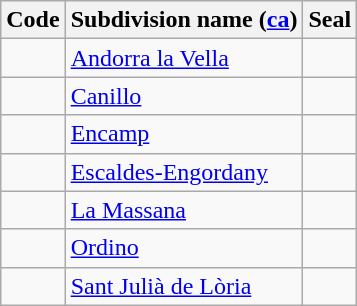<table class="wikitable sortable">
<tr>
<th>Code</th>
<th>Subdivision name (<a href='#'>ca</a>)</th>
<th>Seal</th>
</tr>
<tr>
<td></td>
<td><a href='#'>Andorra la Vella</a></td>
<td></td>
</tr>
<tr>
<td></td>
<td><a href='#'>Canillo</a></td>
<td></td>
</tr>
<tr>
<td></td>
<td><a href='#'>Encamp</a></td>
<td></td>
</tr>
<tr>
<td></td>
<td><a href='#'>Escaldes-Engordany</a></td>
<td></td>
</tr>
<tr>
<td></td>
<td><a href='#'>La Massana</a></td>
<td></td>
</tr>
<tr>
<td></td>
<td><a href='#'>Ordino</a></td>
<td></td>
</tr>
<tr>
<td></td>
<td><a href='#'>Sant Julià de Lòria</a></td>
<td></td>
</tr>
</table>
